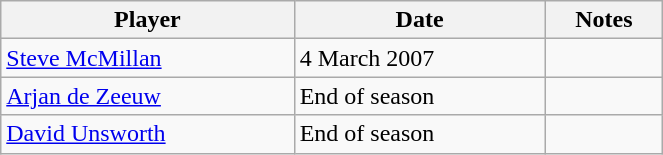<table class="wikitable" style="text-align:center; width:35%; text-align:left">
<tr>
<th>Player</th>
<th>Date</th>
<th>Notes</th>
</tr>
<tr --->
<td> <a href='#'>Steve McMillan</a></td>
<td>4 March 2007</td>
<td align="center"></td>
</tr>
<tr --->
<td> <a href='#'>Arjan de Zeeuw</a></td>
<td>End of season</td>
<td align="center"></td>
</tr>
<tr --->
<td> <a href='#'>David Unsworth</a></td>
<td>End of season</td>
<td align="center"></td>
</tr>
</table>
